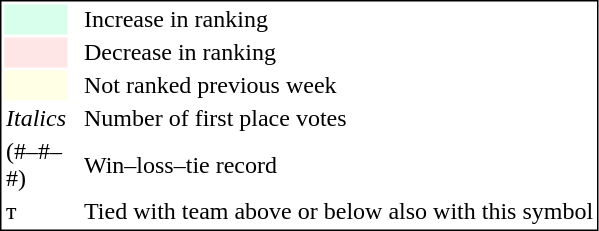<table style="border:1px solid black;">
<tr>
<td style="background:#D8FFEB; width:20px;"></td>
<td> </td>
<td>Increase in ranking</td>
</tr>
<tr>
<td style="background:#FFE6E6; width:20px;"></td>
<td> </td>
<td>Decrease in ranking</td>
</tr>
<tr>
<td style="background:#FFFFE6; width:20px;"></td>
<td> </td>
<td>Not ranked previous week</td>
</tr>
<tr>
<td><em>Italics</em></td>
<td> </td>
<td>Number of first place votes</td>
</tr>
<tr>
<td>(#–#–#)</td>
<td> </td>
<td>Win–loss–tie record</td>
</tr>
<tr>
<td>т</td>
<td></td>
<td>Tied with team above or below also with this symbol</td>
</tr>
</table>
